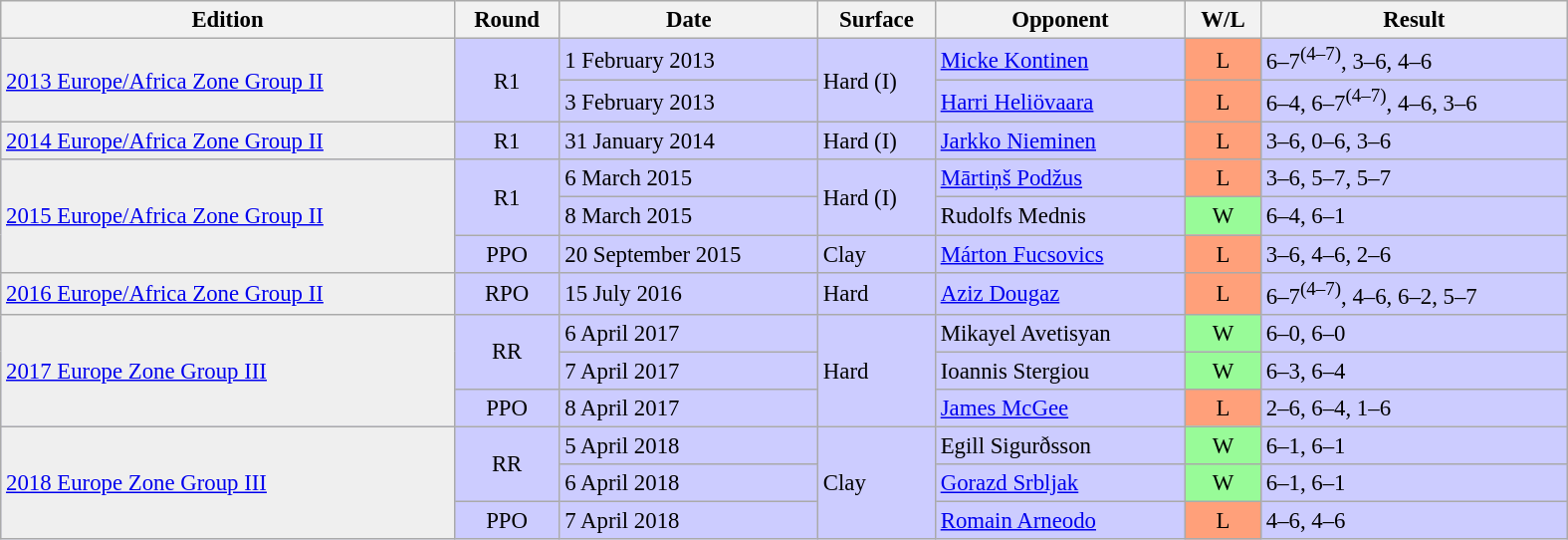<table class="wikitable" style="font-size:95%;" width="1050">
<tr>
<th>Edition</th>
<th>Round</th>
<th>Date</th>
<th>Surface</th>
<th>Opponent</th>
<th>W/L</th>
<th>Result</th>
</tr>
<tr bgcolor=#CCCCFF>
<td bgcolor=#efefef rowspan=2><a href='#'>2013 Europe/Africa Zone Group II</a></td>
<td align=center rowspan=2>R1</td>
<td>1 February 2013</td>
<td rowspan=2>Hard (I)</td>
<td> <a href='#'>Micke Kontinen</a></td>
<td bgcolor=#FFA07A align=center>L</td>
<td>6–7<sup>(4–7)</sup>, 3–6, 4–6</td>
</tr>
<tr bgcolor=#CCCCFF>
<td>3 February 2013</td>
<td> <a href='#'>Harri Heliövaara</a></td>
<td bgcolor=#FFA07A align=center>L</td>
<td>6–4, 6–7<sup>(4–7)</sup>, 4–6, 3–6</td>
</tr>
<tr bgcolor=#CCCCFF>
<td bgcolor=#efefef><a href='#'>2014 Europe/Africa Zone Group II</a></td>
<td align=center>R1</td>
<td>31 January 2014</td>
<td>Hard (I)</td>
<td> <a href='#'>Jarkko Nieminen</a></td>
<td bgcolor=#FFA07A align=center>L</td>
<td>3–6, 0–6, 3–6</td>
</tr>
<tr bgcolor=#CCCCFF>
<td bgcolor=#efefef rowspan=3><a href='#'>2015 Europe/Africa Zone Group II</a></td>
<td align=center rowspan=2>R1</td>
<td>6 March 2015</td>
<td rowspan=2>Hard (I)</td>
<td> <a href='#'>Mārtiņš Podžus</a></td>
<td bgcolor=#FFA07A align=center>L</td>
<td>3–6, 5–7, 5–7</td>
</tr>
<tr bgcolor=#CCCCFF>
<td>8 March 2015</td>
<td> Rudolfs Mednis</td>
<td bgcolor=#98FB98 align=center>W</td>
<td>6–4, 6–1</td>
</tr>
<tr bgcolor=#CCCCFF>
<td align=center>PPO</td>
<td>20 September 2015</td>
<td>Clay</td>
<td> <a href='#'>Márton Fucsovics</a></td>
<td bgcolor=#FFA07A align=center>L</td>
<td>3–6, 4–6, 2–6</td>
</tr>
<tr bgcolor=#CCCCFF>
<td bgcolor=#efefef><a href='#'>2016 Europe/Africa Zone Group II</a></td>
<td align=center>RPO</td>
<td>15 July 2016</td>
<td>Hard</td>
<td> <a href='#'>Aziz Dougaz</a></td>
<td bgcolor=#FFA07A align=center>L</td>
<td>6–7<sup>(4–7)</sup>, 4–6, 6–2, 5–7</td>
</tr>
<tr bgcolor=#CCCCFF>
<td bgcolor=#efefef rowspan=3><a href='#'>2017 Europe Zone Group III</a></td>
<td align=center rowspan=2>RR</td>
<td>6 April 2017</td>
<td rowspan=3>Hard</td>
<td> Mikayel Avetisyan</td>
<td bgcolor=#98FB98 align=center>W</td>
<td>6–0, 6–0</td>
</tr>
<tr bgcolor=#CCCCFF>
<td>7 April 2017</td>
<td> Ioannis Stergiou</td>
<td bgcolor=#98FB98 align=center>W</td>
<td>6–3, 6–4</td>
</tr>
<tr bgcolor=#CCCCFF>
<td align=center>PPO</td>
<td>8 April 2017</td>
<td> <a href='#'>James McGee</a></td>
<td bgcolor=#FFA07A align=center>L</td>
<td>2–6, 6–4, 1–6</td>
</tr>
<tr bgcolor=#CCCCFF>
<td bgcolor=#efefef rowspan=3><a href='#'>2018 Europe Zone Group III</a></td>
<td align=center rowspan=2>RR</td>
<td>5 April 2018</td>
<td rowspan=3>Clay</td>
<td> Egill Sigurðsson</td>
<td bgcolor=#98FB98 align=center>W</td>
<td>6–1, 6–1</td>
</tr>
<tr bgcolor=#CCCCFF>
<td>6 April 2018</td>
<td> <a href='#'>Gorazd Srbljak</a></td>
<td bgcolor=#98FB98 align=center>W</td>
<td>6–1, 6–1</td>
</tr>
<tr bgcolor=#CCCCFF>
<td align=center>PPO</td>
<td>7 April 2018</td>
<td> <a href='#'>Romain Arneodo</a></td>
<td bgcolor=#FFA07A align=center>L</td>
<td>4–6, 4–6</td>
</tr>
</table>
